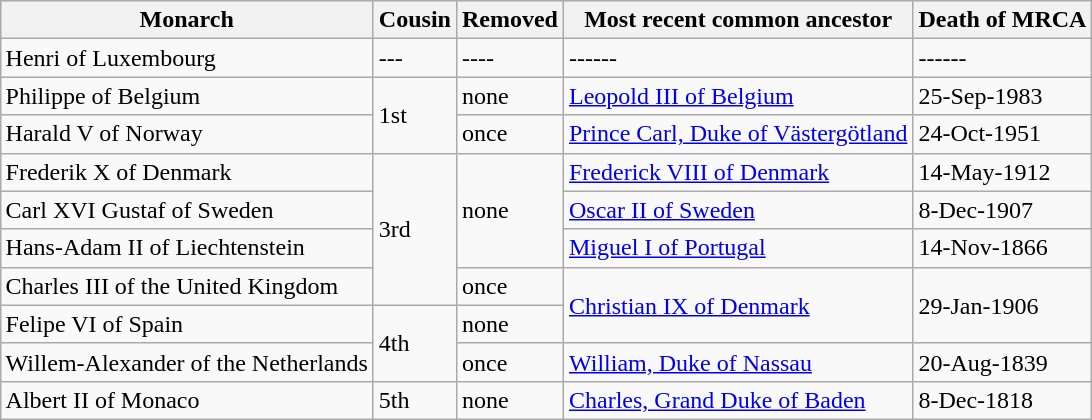<table class="wikitable" style="margin:1em auto 1em auto;">
<tr>
<th>Monarch</th>
<th>Cousin</th>
<th>Removed</th>
<th>Most recent common ancestor</th>
<th>Death of MRCA</th>
</tr>
<tr>
<td>Henri of Luxembourg</td>
<td>---</td>
<td>----</td>
<td>------</td>
<td>------</td>
</tr>
<tr>
<td>Philippe of Belgium</td>
<td rowspan="2">1st</td>
<td>none</td>
<td><a href='#'>Leopold III of Belgium</a></td>
<td>25-Sep-1983</td>
</tr>
<tr>
<td>Harald V of Norway</td>
<td>once</td>
<td><a href='#'>Prince Carl, Duke of Västergötland</a></td>
<td>24-Oct-1951</td>
</tr>
<tr>
<td>Frederik X of Denmark</td>
<td rowspan="4">3rd</td>
<td rowspan="3">none</td>
<td><a href='#'>Frederick VIII of Denmark</a></td>
<td>14-May-1912</td>
</tr>
<tr>
<td>Carl XVI Gustaf of Sweden</td>
<td><a href='#'>Oscar II of Sweden</a></td>
<td>8-Dec-1907</td>
</tr>
<tr>
<td>Hans-Adam II of Liechtenstein</td>
<td><a href='#'>Miguel I of Portugal</a></td>
<td>14-Nov-1866</td>
</tr>
<tr>
<td>Charles III of the United Kingdom</td>
<td>once</td>
<td rowspan="2"><a href='#'>Christian IX of Denmark</a></td>
<td rowspan="2">29-Jan-1906</td>
</tr>
<tr>
<td>Felipe VI of Spain</td>
<td rowspan="2">4th</td>
<td>none</td>
</tr>
<tr>
<td>Willem-Alexander of the Netherlands</td>
<td>once</td>
<td><a href='#'>William, Duke of Nassau</a></td>
<td>20-Aug-1839</td>
</tr>
<tr>
<td>Albert II of Monaco</td>
<td>5th</td>
<td>none</td>
<td><a href='#'>Charles, Grand Duke of Baden</a></td>
<td>8-Dec-1818</td>
</tr>
</table>
